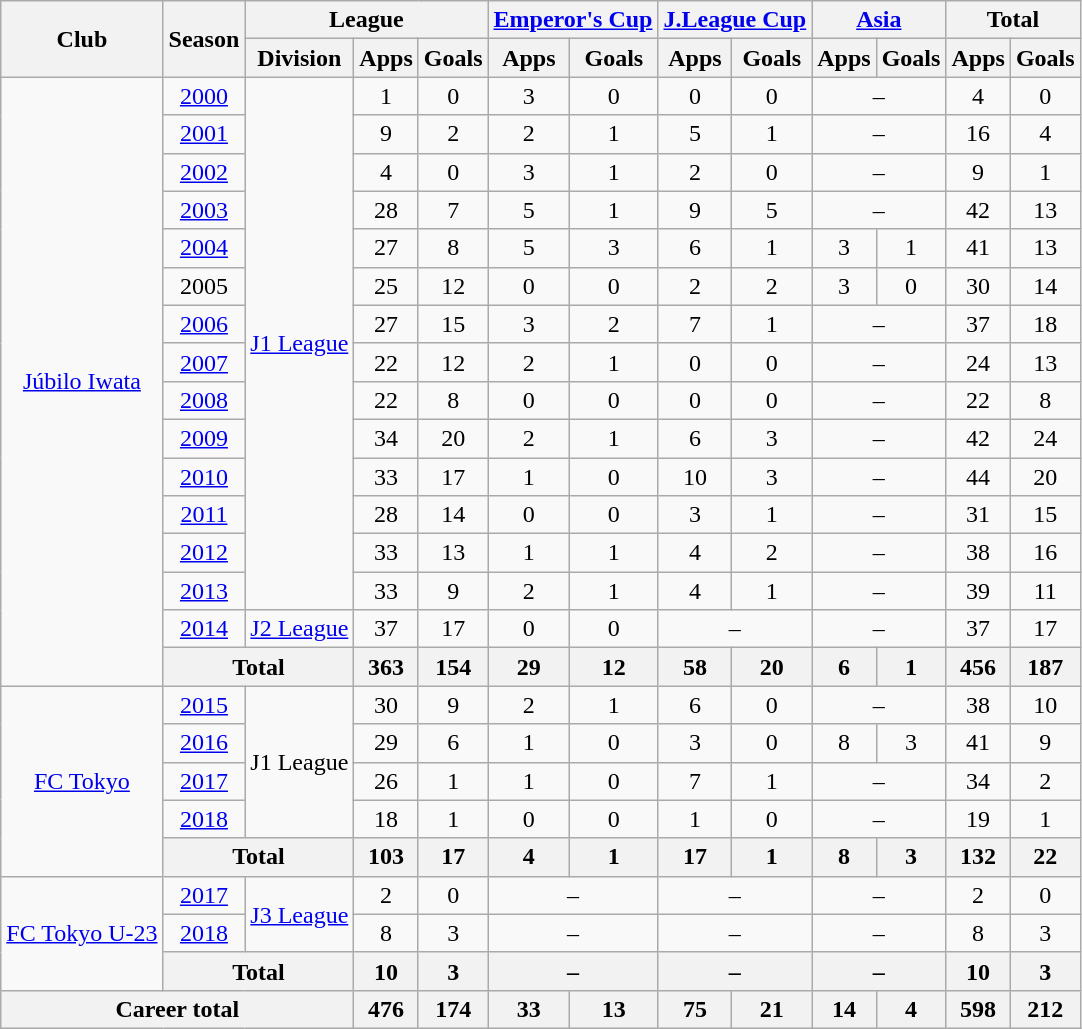<table class="wikitable" style="text-align:center">
<tr>
<th rowspan="2">Club</th>
<th rowspan="2">Season</th>
<th colspan="3">League</th>
<th colspan="2"><a href='#'>Emperor's Cup</a></th>
<th colspan="2"><a href='#'>J.League Cup</a></th>
<th colspan="2"><a href='#'>Asia</a></th>
<th colspan="2">Total</th>
</tr>
<tr>
<th>Division</th>
<th>Apps</th>
<th>Goals</th>
<th>Apps</th>
<th>Goals</th>
<th>Apps</th>
<th>Goals</th>
<th>Apps</th>
<th>Goals</th>
<th>Apps</th>
<th>Goals</th>
</tr>
<tr>
<td rowspan="16"><a href='#'>Júbilo Iwata</a></td>
<td><a href='#'>2000</a></td>
<td rowspan="14"><a href='#'>J1 League</a></td>
<td>1</td>
<td>0</td>
<td>3</td>
<td>0</td>
<td>0</td>
<td>0</td>
<td colspan="2">–</td>
<td>4</td>
<td>0</td>
</tr>
<tr>
<td><a href='#'>2001</a></td>
<td>9</td>
<td>2</td>
<td>2</td>
<td>1</td>
<td>5</td>
<td>1</td>
<td colspan="2">–</td>
<td>16</td>
<td>4</td>
</tr>
<tr>
<td><a href='#'>2002</a></td>
<td>4</td>
<td>0</td>
<td>3</td>
<td>1</td>
<td>2</td>
<td>0</td>
<td colspan="2">–</td>
<td>9</td>
<td>1</td>
</tr>
<tr>
<td><a href='#'>2003</a></td>
<td>28</td>
<td>7</td>
<td>5</td>
<td>1</td>
<td>9</td>
<td>5</td>
<td colspan="2">–</td>
<td>42</td>
<td>13</td>
</tr>
<tr>
<td><a href='#'>2004</a></td>
<td>27</td>
<td>8</td>
<td>5</td>
<td>3</td>
<td>6</td>
<td>1</td>
<td>3</td>
<td>1</td>
<td>41</td>
<td>13</td>
</tr>
<tr>
<td>2005</td>
<td>25</td>
<td>12</td>
<td>0</td>
<td>0</td>
<td>2</td>
<td>2</td>
<td>3</td>
<td>0</td>
<td>30</td>
<td>14</td>
</tr>
<tr>
<td><a href='#'>2006</a></td>
<td>27</td>
<td>15</td>
<td>3</td>
<td>2</td>
<td>7</td>
<td>1</td>
<td colspan="2">–</td>
<td>37</td>
<td>18</td>
</tr>
<tr>
<td><a href='#'>2007</a></td>
<td>22</td>
<td>12</td>
<td>2</td>
<td>1</td>
<td>0</td>
<td>0</td>
<td colspan="2">–</td>
<td>24</td>
<td>13</td>
</tr>
<tr>
<td><a href='#'>2008</a></td>
<td>22</td>
<td>8</td>
<td>0</td>
<td>0</td>
<td>0</td>
<td>0</td>
<td colspan="2">–</td>
<td>22</td>
<td>8</td>
</tr>
<tr>
<td><a href='#'>2009</a></td>
<td>34</td>
<td>20</td>
<td>2</td>
<td>1</td>
<td>6</td>
<td>3</td>
<td colspan="2">–</td>
<td>42</td>
<td>24</td>
</tr>
<tr>
<td><a href='#'>2010</a></td>
<td>33</td>
<td>17</td>
<td>1</td>
<td>0</td>
<td>10</td>
<td>3</td>
<td colspan="2">–</td>
<td>44</td>
<td>20</td>
</tr>
<tr>
<td><a href='#'>2011</a></td>
<td>28</td>
<td>14</td>
<td>0</td>
<td>0</td>
<td>3</td>
<td>1</td>
<td colspan="2">–</td>
<td>31</td>
<td>15</td>
</tr>
<tr>
<td><a href='#'>2012</a></td>
<td>33</td>
<td>13</td>
<td>1</td>
<td>1</td>
<td>4</td>
<td>2</td>
<td colspan="2">–</td>
<td>38</td>
<td>16</td>
</tr>
<tr>
<td><a href='#'>2013</a></td>
<td>33</td>
<td>9</td>
<td>2</td>
<td>1</td>
<td>4</td>
<td>1</td>
<td colspan="2">–</td>
<td>39</td>
<td>11</td>
</tr>
<tr>
<td><a href='#'>2014</a></td>
<td><a href='#'>J2 League</a></td>
<td>37</td>
<td>17</td>
<td>0</td>
<td>0</td>
<td colspan="2">–</td>
<td colspan="2">–</td>
<td>37</td>
<td>17</td>
</tr>
<tr>
<th colspan="2">Total</th>
<th>363</th>
<th>154</th>
<th>29</th>
<th>12</th>
<th>58</th>
<th>20</th>
<th>6</th>
<th>1</th>
<th>456</th>
<th>187</th>
</tr>
<tr>
<td rowspan="5"><a href='#'>FC Tokyo</a></td>
<td><a href='#'>2015</a></td>
<td rowspan="4">J1 League</td>
<td>30</td>
<td>9</td>
<td>2</td>
<td>1</td>
<td>6</td>
<td>0</td>
<td colspan="2">–</td>
<td>38</td>
<td>10</td>
</tr>
<tr>
<td><a href='#'>2016</a></td>
<td>29</td>
<td>6</td>
<td>1</td>
<td>0</td>
<td>3</td>
<td>0</td>
<td>8</td>
<td>3</td>
<td>41</td>
<td>9</td>
</tr>
<tr>
<td><a href='#'>2017</a></td>
<td>26</td>
<td>1</td>
<td>1</td>
<td>0</td>
<td>7</td>
<td>1</td>
<td colspan="2">–</td>
<td>34</td>
<td>2</td>
</tr>
<tr>
<td><a href='#'>2018</a></td>
<td>18</td>
<td>1</td>
<td>0</td>
<td>0</td>
<td>1</td>
<td>0</td>
<td colspan="2">–</td>
<td>19</td>
<td>1</td>
</tr>
<tr>
<th colspan="2">Total</th>
<th>103</th>
<th>17</th>
<th>4</th>
<th>1</th>
<th>17</th>
<th>1</th>
<th>8</th>
<th>3</th>
<th>132</th>
<th>22</th>
</tr>
<tr>
<td rowspan="3"><a href='#'>FC Tokyo U-23</a></td>
<td><a href='#'>2017</a></td>
<td rowspan="2"><a href='#'>J3 League</a></td>
<td>2</td>
<td>0</td>
<td colspan="2">–</td>
<td colspan="2">–</td>
<td colspan="2">–</td>
<td>2</td>
<td>0</td>
</tr>
<tr>
<td><a href='#'>2018</a></td>
<td>8</td>
<td>3</td>
<td colspan="2">–</td>
<td colspan="2">–</td>
<td colspan="2">–</td>
<td>8</td>
<td>3</td>
</tr>
<tr>
<th colspan="2">Total</th>
<th>10</th>
<th>3</th>
<th colspan="2">–</th>
<th colspan="2">–</th>
<th colspan="2">–</th>
<th>10</th>
<th>3</th>
</tr>
<tr>
<th colspan="3">Career total</th>
<th>476</th>
<th>174</th>
<th>33</th>
<th>13</th>
<th>75</th>
<th>21</th>
<th>14</th>
<th>4</th>
<th>598</th>
<th>212</th>
</tr>
</table>
